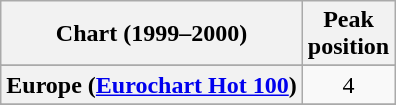<table class="wikitable sortable plainrowheaders" style="text-align:center">
<tr>
<th>Chart (1999–2000)</th>
<th>Peak<br>position</th>
</tr>
<tr>
</tr>
<tr>
</tr>
<tr>
<th scope="row">Europe (<a href='#'>Eurochart Hot 100</a>)</th>
<td>4</td>
</tr>
<tr>
</tr>
<tr>
</tr>
<tr>
</tr>
<tr>
</tr>
</table>
